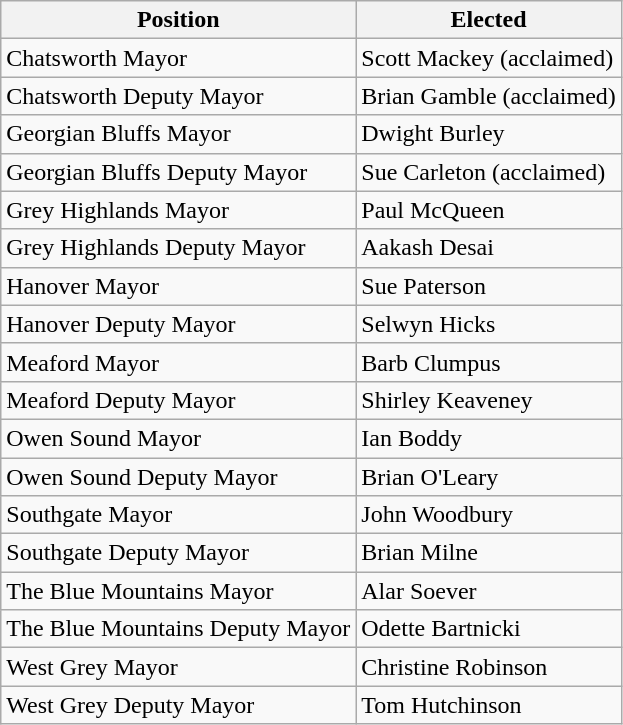<table class="wikitable">
<tr>
<th>Position</th>
<th>Elected</th>
</tr>
<tr>
<td>Chatsworth Mayor</td>
<td>Scott Mackey (acclaimed)</td>
</tr>
<tr>
<td>Chatsworth Deputy Mayor</td>
<td>Brian Gamble (acclaimed)</td>
</tr>
<tr>
<td>Georgian Bluffs Mayor</td>
<td>Dwight Burley</td>
</tr>
<tr>
<td>Georgian Bluffs Deputy Mayor</td>
<td>Sue Carleton (acclaimed)</td>
</tr>
<tr>
<td>Grey Highlands Mayor</td>
<td>Paul McQueen</td>
</tr>
<tr>
<td>Grey Highlands Deputy Mayor</td>
<td>Aakash Desai</td>
</tr>
<tr>
<td>Hanover Mayor</td>
<td>Sue Paterson</td>
</tr>
<tr>
<td>Hanover Deputy Mayor</td>
<td>Selwyn Hicks</td>
</tr>
<tr>
<td>Meaford Mayor</td>
<td>Barb Clumpus</td>
</tr>
<tr>
<td>Meaford Deputy Mayor</td>
<td>Shirley Keaveney</td>
</tr>
<tr>
<td>Owen Sound Mayor</td>
<td>Ian Boddy</td>
</tr>
<tr>
<td>Owen Sound Deputy Mayor</td>
<td>Brian O'Leary</td>
</tr>
<tr>
<td>Southgate Mayor</td>
<td>John Woodbury</td>
</tr>
<tr>
<td>Southgate Deputy Mayor</td>
<td>Brian Milne</td>
</tr>
<tr>
<td>The Blue Mountains Mayor</td>
<td>Alar Soever</td>
</tr>
<tr>
<td>The Blue Mountains Deputy Mayor</td>
<td>Odette Bartnicki</td>
</tr>
<tr>
<td>West Grey Mayor</td>
<td>Christine Robinson</td>
</tr>
<tr>
<td>West Grey Deputy Mayor</td>
<td>Tom Hutchinson</td>
</tr>
</table>
